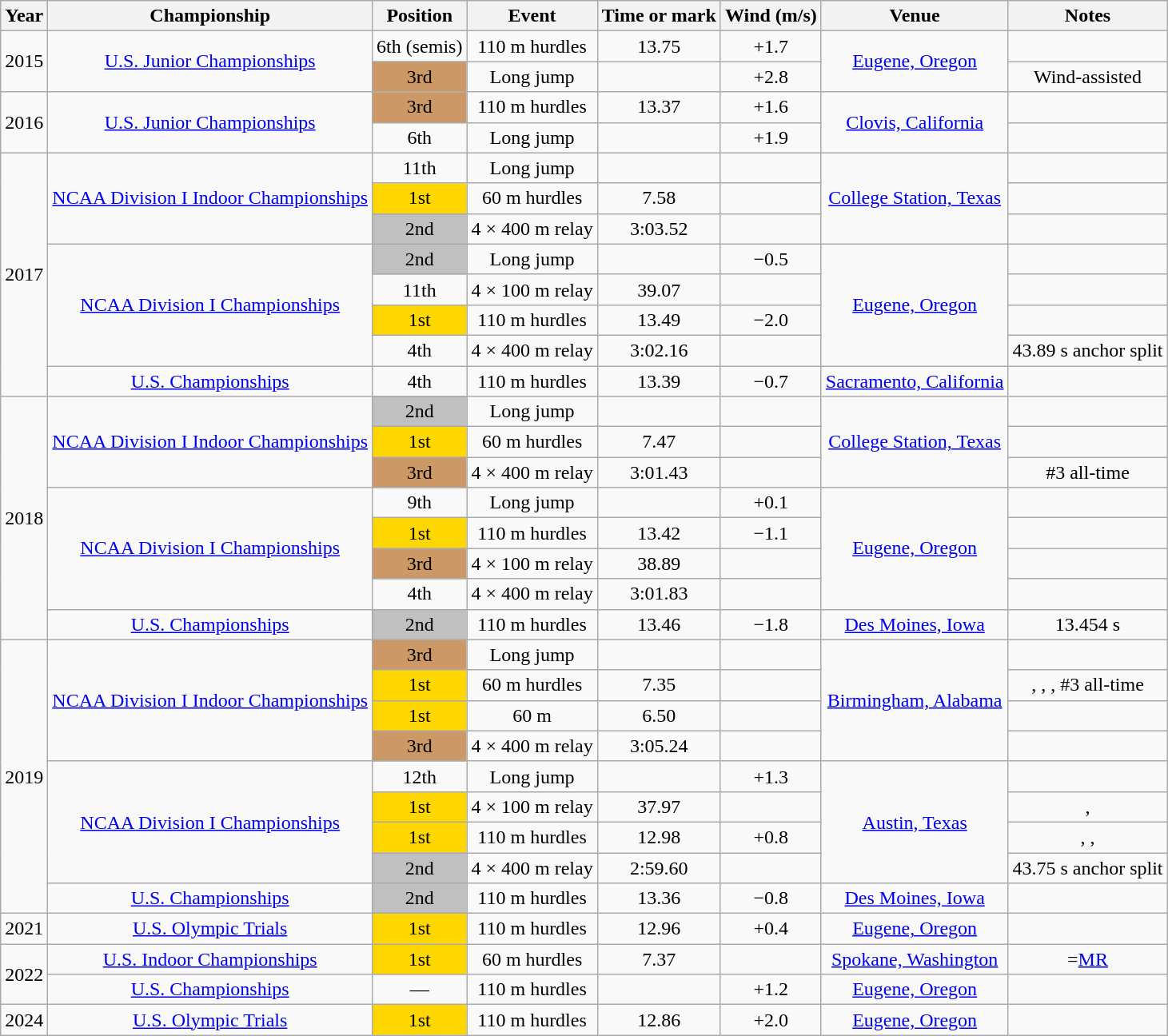<table class="wikitable sortable" style=text-align:center>
<tr>
<th>Year</th>
<th>Championship</th>
<th>Position</th>
<th>Event</th>
<th>Time or mark</th>
<th>Wind (m/s)</th>
<th>Venue</th>
<th>Notes</th>
</tr>
<tr>
<td rowspan=2>2015</td>
<td rowspan=2><a href='#'>U.S. Junior Championships</a></td>
<td>6th (semis)</td>
<td>110 m hurdles</td>
<td>13.75</td>
<td>+1.7</td>
<td rowspan=2><a href='#'>Eugene, Oregon</a></td>
<td></td>
</tr>
<tr>
<td bgcolor=cc9966>3rd</td>
<td>Long jump</td>
<td data-sort-value="Long jump 7.54"> </td>
<td>+2.8</td>
<td>Wind-assisted</td>
</tr>
<tr>
<td rowspan=2>2016</td>
<td rowspan=2><a href='#'>U.S. Junior Championships</a></td>
<td bgcolor=cc9966>3rd</td>
<td>110 m hurdles</td>
<td>13.37</td>
<td>+1.6</td>
<td rowspan=2><a href='#'>Clovis, California</a></td>
<td></td>
</tr>
<tr>
<td>6th</td>
<td>Long jump</td>
<td data-sort-value="Long jump 7.59"></td>
<td>+1.9</td>
<td></td>
</tr>
<tr>
<td rowspan=8>2017</td>
<td rowspan=3><a href='#'>NCAA Division I Indoor Championships</a></td>
<td>11th</td>
<td>Long jump</td>
<td data-sort-value="Long jump 7.57"></td>
<td></td>
<td rowspan=3><a href='#'>College Station, Texas</a></td>
<td></td>
</tr>
<tr>
<td bgcolor=gold>1st</td>
<td>60 m hurdles</td>
<td>7.58</td>
<td></td>
<td></td>
</tr>
<tr>
<td bgcolor=silver>2nd</td>
<td data-sort-value="1600 relay">4 × 400 m relay</td>
<td data-sort-value=183.52>3:03.52</td>
<td></td>
<td></td>
</tr>
<tr>
<td rowspan=4><a href='#'>NCAA Division I Championships</a></td>
<td bgcolor=silver>2nd</td>
<td>Long jump</td>
<td data-sort-value="Long jump 8.00"></td>
<td>−0.5</td>
<td rowspan=4><a href='#'>Eugene, Oregon</a></td>
<td></td>
</tr>
<tr>
<td>11th</td>
<td data-sort-value="400 relay">4 × 100 m relay</td>
<td>39.07</td>
<td></td>
<td></td>
</tr>
<tr>
<td bgcolor=gold>1st</td>
<td>110 m hurdles</td>
<td>13.49</td>
<td>−2.0</td>
<td></td>
</tr>
<tr>
<td>4th</td>
<td data-sort-value="1600 relay">4 × 400 m relay</td>
<td data-sort-value=182.16>3:02.16</td>
<td></td>
<td>43.89 s anchor split</td>
</tr>
<tr>
<td><a href='#'>U.S. Championships</a></td>
<td>4th</td>
<td>110 m hurdles</td>
<td>13.39</td>
<td>−0.7</td>
<td><a href='#'>Sacramento, California</a></td>
<td></td>
</tr>
<tr>
<td rowspan=8>2018</td>
<td rowspan=3><a href='#'>NCAA Division I Indoor Championships</a></td>
<td bgcolor=silver>2nd</td>
<td>Long jump</td>
<td data-sort-value="Long jump 8.13"></td>
<td></td>
<td rowspan=3><a href='#'>College Station, Texas</a></td>
<td></td>
</tr>
<tr>
<td bgcolor=gold>1st</td>
<td>60 m hurdles</td>
<td>7.47</td>
<td></td>
<td></td>
</tr>
<tr>
<td bgcolor=cc9966>3rd</td>
<td data-sort-value="1600 relay">4 × 400 m relay</td>
<td data-sort-value="181.43">3:01.43</td>
<td></td>
<td>#3 all-time</td>
</tr>
<tr>
<td rowspan=4><a href='#'>NCAA Division I Championships</a></td>
<td>9th</td>
<td>Long jump</td>
<td data-sort-value="Long jump 7.83"></td>
<td>+0.1</td>
<td rowspan=4><a href='#'>Eugene, Oregon</a></td>
<td></td>
</tr>
<tr>
<td bgcolor=gold>1st</td>
<td>110 m hurdles</td>
<td>13.42</td>
<td>−1.1</td>
<td></td>
</tr>
<tr>
<td bgcolor=cc9966>3rd</td>
<td data-sort-value="400 relay">4 × 100 m relay</td>
<td>38.89</td>
<td></td>
<td></td>
</tr>
<tr>
<td>4th</td>
<td data-sort-value="1600 relay">4 × 400 m relay</td>
<td data-sort-value=181.83>3:01.83</td>
<td></td>
<td></td>
</tr>
<tr>
<td><a href='#'>U.S. Championships</a></td>
<td bgcolor=silver>2nd</td>
<td>110 m hurdles</td>
<td>13.46</td>
<td>−1.8</td>
<td><a href='#'>Des Moines, Iowa</a></td>
<td>13.454 s</td>
</tr>
<tr>
<td rowspan=9>2019</td>
<td rowspan=4><a href='#'>NCAA Division I Indoor Championships</a></td>
<td bgcolor=cc9966>3rd</td>
<td>Long jump</td>
<td data-sort-value="Long jump 7.95"></td>
<td></td>
<td rowspan=4><a href='#'>Birmingham, Alabama</a></td>
<td></td>
</tr>
<tr>
<td bgcolor=gold>1st</td>
<td>60 m hurdles</td>
<td>7.35</td>
<td></td>
<td>, <a href='#'></a>, , #3 all-time</td>
</tr>
<tr>
<td bgcolor=gold>1st</td>
<td>60 m</td>
<td>6.50</td>
<td></td>
<td></td>
</tr>
<tr>
<td bgcolor=cc9966>3rd</td>
<td data-sort-value="1600 relay">4 × 400 m relay</td>
<td data-sort-value=185.24>3:05.24</td>
<td></td>
<td></td>
</tr>
<tr>
<td rowspan=4><a href='#'>NCAA Division I Championships</a></td>
<td>12th</td>
<td>Long jump</td>
<td data-sort-value="Long jump 7.72"></td>
<td>+1.3</td>
<td rowspan=4><a href='#'>Austin, Texas</a></td>
<td></td>
</tr>
<tr>
<td bgcolor=gold>1st</td>
<td data-sort-value="400 relay">4 × 100 m relay</td>
<td>37.97</td>
<td></td>
<td>, <a href='#'></a></td>
</tr>
<tr>
<td bgcolor=gold>1st</td>
<td>110 m hurdles</td>
<td>12.98</td>
<td>+0.8</td>
<td>, <a href='#'></a>, </td>
</tr>
<tr>
<td bgcolor=silver>2nd</td>
<td data-sort-value="1600 relay">4 × 400 m relay</td>
<td data-sort-value=179.60>2:59.60</td>
<td></td>
<td>43.75 s anchor split</td>
</tr>
<tr>
<td><a href='#'>U.S. Championships</a></td>
<td bgcolor=silver>2nd</td>
<td>110 m hurdles</td>
<td>13.36</td>
<td>−0.8</td>
<td><a href='#'>Des Moines, Iowa</a></td>
<td></td>
</tr>
<tr>
<td>2021</td>
<td><a href='#'>U.S. Olympic Trials</a></td>
<td bgcolor=gold>1st</td>
<td>110 m hurdles</td>
<td>12.96</td>
<td>+0.4</td>
<td><a href='#'>Eugene, Oregon</a></td>
<td></td>
</tr>
<tr>
<td rowspan=2>2022</td>
<td><a href='#'>U.S. Indoor Championships</a></td>
<td bgcolor=gold>1st</td>
<td>60 m hurdles</td>
<td>7.37</td>
<td></td>
<td><a href='#'>Spokane, Washington</a></td>
<td>=<a href='#'>MR</a></td>
</tr>
<tr>
<td><a href='#'>U.S. Championships</a></td>
<td>—</td>
<td>110 m hurdles</td>
<td></td>
<td>+1.2</td>
<td><a href='#'>Eugene, Oregon</a></td>
<td></td>
</tr>
<tr>
<td>2024</td>
<td><a href='#'>U.S. Olympic Trials</a></td>
<td bgcolor=gold>1st</td>
<td>110 m hurdles</td>
<td>12.86</td>
<td>+2.0</td>
<td><a href='#'>Eugene, Oregon</a></td>
<td></td>
</tr>
</table>
